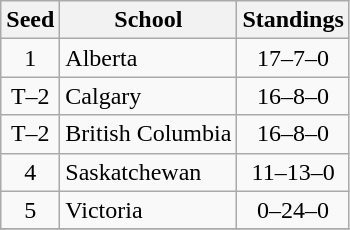<table class="wikitable">
<tr>
<th>Seed</th>
<th>School</th>
<th>Standings</th>
</tr>
<tr>
<td style="text-align:center">1</td>
<td>Alberta</td>
<td style="text-align:center">17–7–0</td>
</tr>
<tr>
<td style="text-align:center">T–2</td>
<td>Calgary</td>
<td style="text-align:center">16–8–0</td>
</tr>
<tr>
<td style="text-align:center">T–2</td>
<td>British Columbia</td>
<td style="text-align:center">16–8–0</td>
</tr>
<tr>
<td style="text-align:center">4</td>
<td>Saskatchewan</td>
<td style="text-align:center">11–13–0</td>
</tr>
<tr>
<td style="text-align:center">5</td>
<td>Victoria</td>
<td style="text-align:center">0–24–0</td>
</tr>
<tr>
</tr>
</table>
